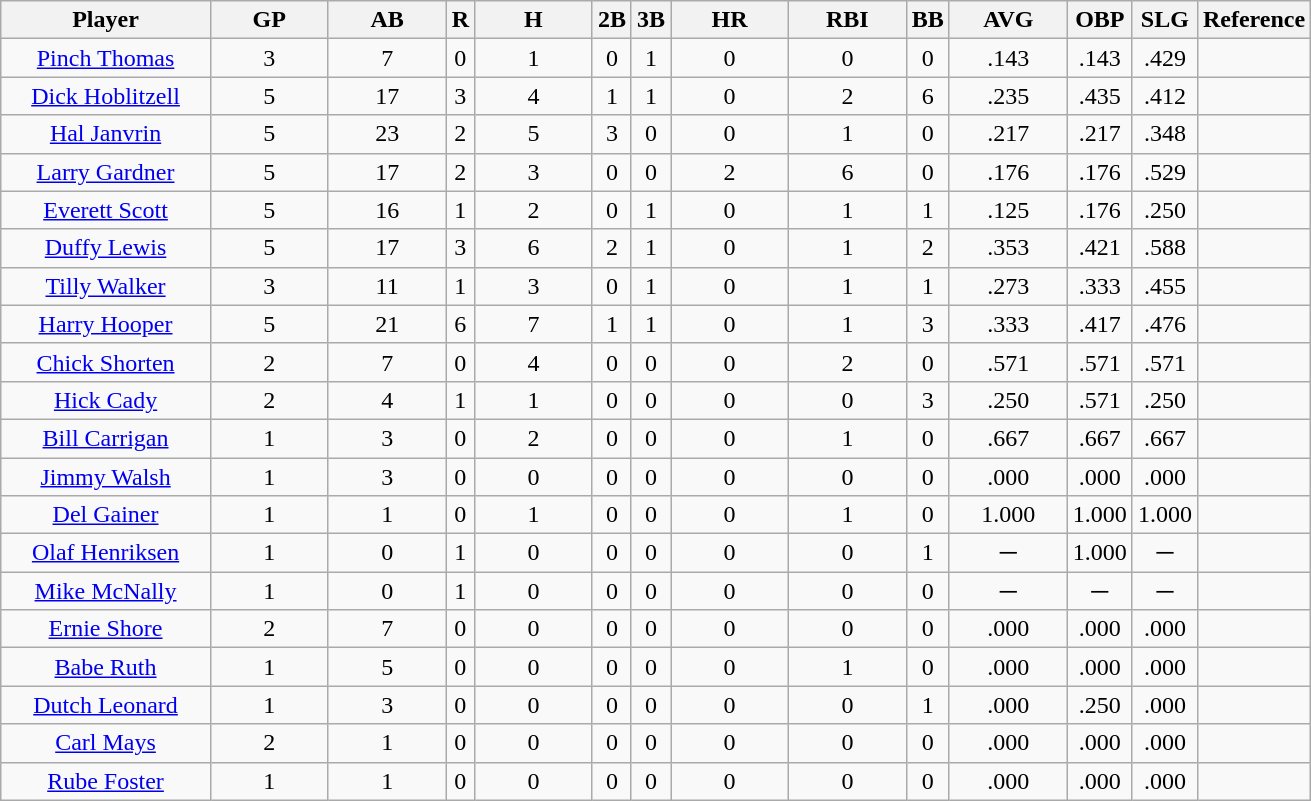<table class="wikitable sortable" style="text-align:center">
<tr>
<th width="16%">Player</th>
<th width="9%">GP</th>
<th width="9%">AB</th>
<th>R</th>
<th width="9%">H</th>
<th>2B</th>
<th>3B</th>
<th width="9%">HR</th>
<th width="9%">RBI</th>
<th>BB</th>
<th width="9%">AVG</th>
<th>OBP</th>
<th>SLG</th>
<th>Reference</th>
</tr>
<tr>
<td><a href='#'>Pinch Thomas</a></td>
<td>3</td>
<td>7</td>
<td>0</td>
<td>1</td>
<td>0</td>
<td>1</td>
<td>0</td>
<td>0</td>
<td>0</td>
<td>.143</td>
<td>.143</td>
<td>.429</td>
<td></td>
</tr>
<tr>
<td><a href='#'>Dick Hoblitzell</a></td>
<td>5</td>
<td>17</td>
<td>3</td>
<td>4</td>
<td>1</td>
<td>1</td>
<td>0</td>
<td>2</td>
<td>6</td>
<td>.235</td>
<td>.435</td>
<td>.412</td>
<td></td>
</tr>
<tr>
<td><a href='#'>Hal Janvrin</a></td>
<td>5</td>
<td>23</td>
<td>2</td>
<td>5</td>
<td>3</td>
<td>0</td>
<td>0</td>
<td>1</td>
<td>0</td>
<td>.217</td>
<td>.217</td>
<td>.348</td>
<td></td>
</tr>
<tr>
<td><a href='#'>Larry Gardner</a></td>
<td>5</td>
<td>17</td>
<td>2</td>
<td>3</td>
<td>0</td>
<td>0</td>
<td>2</td>
<td>6</td>
<td>0</td>
<td>.176</td>
<td>.176</td>
<td>.529</td>
<td></td>
</tr>
<tr>
<td><a href='#'>Everett Scott</a></td>
<td>5</td>
<td>16</td>
<td>1</td>
<td>2</td>
<td>0</td>
<td>1</td>
<td>0</td>
<td>1</td>
<td>1</td>
<td>.125</td>
<td>.176</td>
<td>.250</td>
<td></td>
</tr>
<tr>
<td><a href='#'>Duffy Lewis</a></td>
<td>5</td>
<td>17</td>
<td>3</td>
<td>6</td>
<td>2</td>
<td>1</td>
<td>0</td>
<td>1</td>
<td>2</td>
<td>.353</td>
<td>.421</td>
<td>.588</td>
<td></td>
</tr>
<tr>
<td><a href='#'>Tilly Walker</a></td>
<td>3</td>
<td>11</td>
<td>1</td>
<td>3</td>
<td>0</td>
<td>1</td>
<td>0</td>
<td>1</td>
<td>1</td>
<td>.273</td>
<td>.333</td>
<td>.455</td>
<td></td>
</tr>
<tr>
<td><a href='#'>Harry Hooper</a></td>
<td>5</td>
<td>21</td>
<td>6</td>
<td>7</td>
<td>1</td>
<td>1</td>
<td>0</td>
<td>1</td>
<td>3</td>
<td>.333</td>
<td>.417</td>
<td>.476</td>
<td></td>
</tr>
<tr>
<td><a href='#'>Chick Shorten</a></td>
<td>2</td>
<td>7</td>
<td>0</td>
<td>4</td>
<td>0</td>
<td>0</td>
<td>0</td>
<td>2</td>
<td>0</td>
<td>.571</td>
<td>.571</td>
<td>.571</td>
<td></td>
</tr>
<tr>
<td><a href='#'>Hick Cady</a></td>
<td>2</td>
<td>4</td>
<td>1</td>
<td>1</td>
<td>0</td>
<td>0</td>
<td>0</td>
<td>0</td>
<td>3</td>
<td>.250</td>
<td>.571</td>
<td>.250</td>
<td></td>
</tr>
<tr>
<td><a href='#'>Bill Carrigan</a></td>
<td>1</td>
<td>3</td>
<td>0</td>
<td>2</td>
<td>0</td>
<td>0</td>
<td>0</td>
<td>1</td>
<td>0</td>
<td>.667</td>
<td>.667</td>
<td>.667</td>
<td></td>
</tr>
<tr>
<td><a href='#'>Jimmy Walsh</a></td>
<td>1</td>
<td>3</td>
<td>0</td>
<td>0</td>
<td>0</td>
<td>0</td>
<td>0</td>
<td>0</td>
<td>0</td>
<td>.000</td>
<td>.000</td>
<td>.000</td>
<td></td>
</tr>
<tr>
<td><a href='#'>Del Gainer</a></td>
<td>1</td>
<td>1</td>
<td>0</td>
<td>1</td>
<td>0</td>
<td>0</td>
<td>0</td>
<td>1</td>
<td>0</td>
<td>1.000</td>
<td>1.000</td>
<td>1.000</td>
<td></td>
</tr>
<tr>
<td><a href='#'>Olaf Henriksen</a></td>
<td>1</td>
<td>0</td>
<td>1</td>
<td>0</td>
<td>0</td>
<td>0</td>
<td>0</td>
<td>0</td>
<td>1</td>
<td>─</td>
<td>1.000</td>
<td>─</td>
<td></td>
</tr>
<tr>
<td><a href='#'>Mike McNally</a></td>
<td>1</td>
<td>0</td>
<td>1</td>
<td>0</td>
<td>0</td>
<td>0</td>
<td>0</td>
<td>0</td>
<td>0</td>
<td>─</td>
<td>─</td>
<td>─</td>
<td></td>
</tr>
<tr>
<td><a href='#'>Ernie Shore</a></td>
<td>2</td>
<td>7</td>
<td>0</td>
<td>0</td>
<td>0</td>
<td>0</td>
<td>0</td>
<td>0</td>
<td>0</td>
<td>.000</td>
<td>.000</td>
<td>.000</td>
<td></td>
</tr>
<tr>
<td><a href='#'>Babe Ruth</a></td>
<td>1</td>
<td>5</td>
<td>0</td>
<td>0</td>
<td>0</td>
<td>0</td>
<td>0</td>
<td>1</td>
<td>0</td>
<td>.000</td>
<td>.000</td>
<td>.000</td>
<td></td>
</tr>
<tr>
<td><a href='#'>Dutch Leonard</a></td>
<td>1</td>
<td>3</td>
<td>0</td>
<td>0</td>
<td>0</td>
<td>0</td>
<td>0</td>
<td>0</td>
<td>1</td>
<td>.000</td>
<td>.250</td>
<td>.000</td>
<td></td>
</tr>
<tr>
<td><a href='#'>Carl Mays</a></td>
<td>2</td>
<td>1</td>
<td>0</td>
<td>0</td>
<td>0</td>
<td>0</td>
<td>0</td>
<td>0</td>
<td>0</td>
<td>.000</td>
<td>.000</td>
<td>.000</td>
<td></td>
</tr>
<tr>
<td><a href='#'>Rube Foster</a></td>
<td>1</td>
<td>1</td>
<td>0</td>
<td>0</td>
<td>0</td>
<td>0</td>
<td>0</td>
<td>0</td>
<td>0</td>
<td>.000</td>
<td>.000</td>
<td>.000</td>
<td></td>
</tr>
</table>
